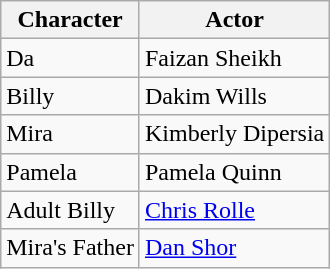<table class="wikitable">
<tr>
<th>Character</th>
<th>Actor</th>
</tr>
<tr>
<td>Da</td>
<td>Faizan Sheikh</td>
</tr>
<tr>
<td>Billy</td>
<td>Dakim Wills</td>
</tr>
<tr>
<td>Mira</td>
<td>Kimberly Dipersia</td>
</tr>
<tr>
<td>Pamela</td>
<td>Pamela Quinn</td>
</tr>
<tr>
<td>Adult Billy</td>
<td><a href='#'>Chris Rolle</a></td>
</tr>
<tr>
<td>Mira's Father</td>
<td><a href='#'>Dan Shor</a></td>
</tr>
</table>
